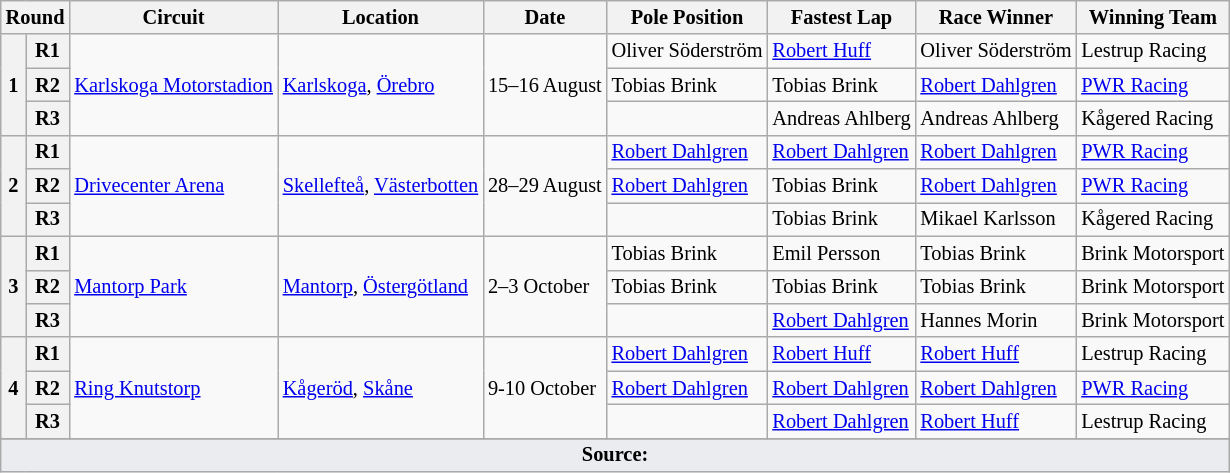<table class="wikitable" style="font-size: 85%;">
<tr>
<th colspan="2">Round</th>
<th>Circuit</th>
<th>Location</th>
<th>Date</th>
<th>Pole Position</th>
<th>Fastest Lap</th>
<th>Race Winner</th>
<th>Winning Team</th>
</tr>
<tr>
<th rowspan="3">1</th>
<th>R1</th>
<td rowspan="3"> <a href='#'>Karlskoga Motorstadion</a></td>
<td rowspan="3"><a href='#'>Karlskoga</a>, <a href='#'>Örebro</a></td>
<td rowspan="3">15–16 August</td>
<td> Oliver Söderström</td>
<td> <a href='#'>Robert Huff</a></td>
<td> Oliver Söderström</td>
<td> Lestrup Racing</td>
</tr>
<tr>
<th>R2</th>
<td> Tobias Brink</td>
<td> Tobias Brink</td>
<td> <a href='#'>Robert Dahlgren</a></td>
<td> <a href='#'>PWR Racing</a></td>
</tr>
<tr>
<th>R3</th>
<td></td>
<td> Andreas Ahlberg</td>
<td> Andreas Ahlberg</td>
<td> Kågered Racing</td>
</tr>
<tr>
<th rowspan="3">2</th>
<th>R1</th>
<td rowspan="3"> <a href='#'>Drivecenter Arena</a></td>
<td rowspan="3"><a href='#'>Skellefteå</a>, <a href='#'>Västerbotten</a></td>
<td rowspan="3">28–29 August</td>
<td> <a href='#'>Robert Dahlgren</a></td>
<td> <a href='#'>Robert Dahlgren</a></td>
<td> <a href='#'>Robert Dahlgren</a></td>
<td> <a href='#'>PWR Racing</a></td>
</tr>
<tr>
<th>R2</th>
<td> <a href='#'>Robert Dahlgren</a></td>
<td> Tobias Brink</td>
<td> <a href='#'>Robert Dahlgren</a></td>
<td> <a href='#'>PWR Racing</a></td>
</tr>
<tr>
<th>R3</th>
<td></td>
<td> Tobias Brink</td>
<td> Mikael Karlsson</td>
<td> Kågered Racing</td>
</tr>
<tr>
<th rowspan="3">3</th>
<th>R1</th>
<td rowspan="3"> <a href='#'>Mantorp Park</a></td>
<td rowspan="3"><a href='#'>Mantorp</a>, <a href='#'>Östergötland</a></td>
<td rowspan="3">2–3 October</td>
<td> Tobias Brink</td>
<td> Emil Persson</td>
<td> Tobias Brink</td>
<td> Brink Motorsport</td>
</tr>
<tr>
<th>R2</th>
<td> Tobias Brink</td>
<td> Tobias Brink</td>
<td> Tobias Brink</td>
<td> Brink Motorsport</td>
</tr>
<tr>
<th>R3</th>
<td></td>
<td> <a href='#'>Robert Dahlgren</a></td>
<td> Hannes Morin</td>
<td> Brink Motorsport</td>
</tr>
<tr>
<th rowspan="3">4</th>
<th>R1</th>
<td rowspan="3"> <a href='#'>Ring Knutstorp</a></td>
<td rowspan="3"><a href='#'>Kågeröd</a>, <a href='#'>Skåne</a></td>
<td rowspan="3">9-10 October</td>
<td> <a href='#'>Robert Dahlgren</a></td>
<td> <a href='#'>Robert Huff</a></td>
<td> <a href='#'>Robert Huff</a></td>
<td> Lestrup Racing</td>
</tr>
<tr>
<th>R2</th>
<td> <a href='#'>Robert Dahlgren</a></td>
<td> <a href='#'>Robert Dahlgren</a></td>
<td> <a href='#'>Robert Dahlgren</a></td>
<td> <a href='#'>PWR Racing</a></td>
</tr>
<tr>
<th>R3</th>
<td></td>
<td> <a href='#'>Robert Dahlgren</a></td>
<td> <a href='#'>Robert Huff</a></td>
<td> Lestrup Racing</td>
</tr>
<tr>
</tr>
<tr class="sortbottom">
<td colspan="9" style="background-color:#EAECF0; text-align:center" align="bottom"><strong>Source:</strong></td>
</tr>
</table>
